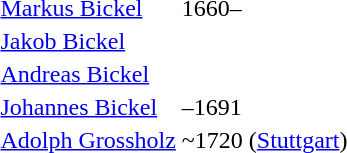<table>
<tr>
<td><a href='#'>Markus Bickel</a></td>
<td>1660–</td>
</tr>
<tr>
<td><a href='#'>Jakob Bickel</a></td>
<td></td>
</tr>
<tr>
<td><a href='#'>Andreas Bickel</a></td>
<td></td>
</tr>
<tr>
<td><a href='#'>Johannes Bickel</a></td>
<td>–1691</td>
</tr>
<tr>
<td><a href='#'>Adolph Grossholz</a></td>
<td>~1720 (<a href='#'>Stuttgart</a>)</td>
</tr>
<tr>
</tr>
</table>
